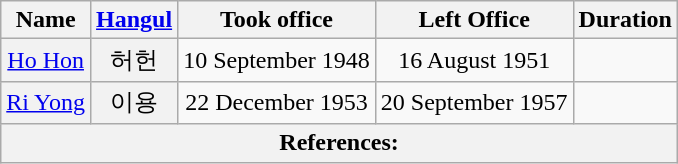<table class="wikitable sortable">
<tr>
<th>Name</th>
<th class="unsortable"><a href='#'>Hangul</a></th>
<th>Took office</th>
<th>Left Office</th>
<th>Duration</th>
</tr>
<tr>
<th align="center" scope="row" style="font-weight:normal;"><a href='#'>Ho Hon</a></th>
<th align="center" scope="row" style="font-weight:normal;">허헌</th>
<td align="center">10 September 1948</td>
<td align="center">16 August 1951</td>
<td align="center"></td>
</tr>
<tr>
<th align="center" scope="row" style="font-weight:normal;"><a href='#'>Ri Yong</a></th>
<th align="center" scope="row" style="font-weight:normal;">이용</th>
<td align="center">22 December 1953</td>
<td align="center">20 September 1957</td>
<td align="center"></td>
</tr>
<tr>
<th colspan="5" unsortable><strong>References:</strong><br></th>
</tr>
</table>
